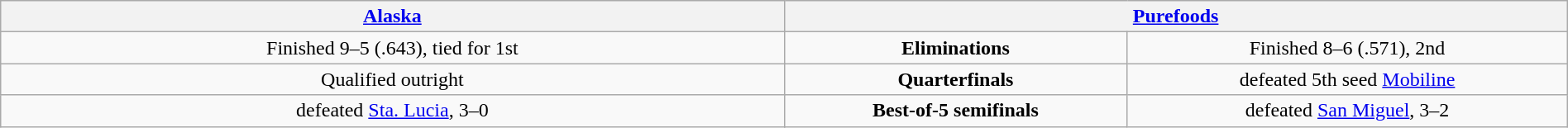<table class=wikitable width=100%>
<tr align=center>
<th colspan=2 width=45%><a href='#'>Alaska</a></th>
<th colspan=2 width=45%><a href='#'>Purefoods</a></th>
</tr>
<tr align=center>
<td>Finished 9–5 (.643), tied for 1st</td>
<td colspan=2><strong>Eliminations</strong></td>
<td>Finished 8–6 (.571), 2nd</td>
</tr>
<tr align=center>
<td>Qualified outright</td>
<td colspan=2><strong>Quarterfinals</strong></td>
<td>defeated 5th seed <a href='#'>Mobiline</a></td>
</tr>
<tr align=center>
<td>defeated <a href='#'>Sta. Lucia</a>, 3–0</td>
<td colspan=2><strong>Best-of-5 semifinals</strong></td>
<td>defeated <a href='#'>San Miguel</a>, 3–2</td>
</tr>
</table>
